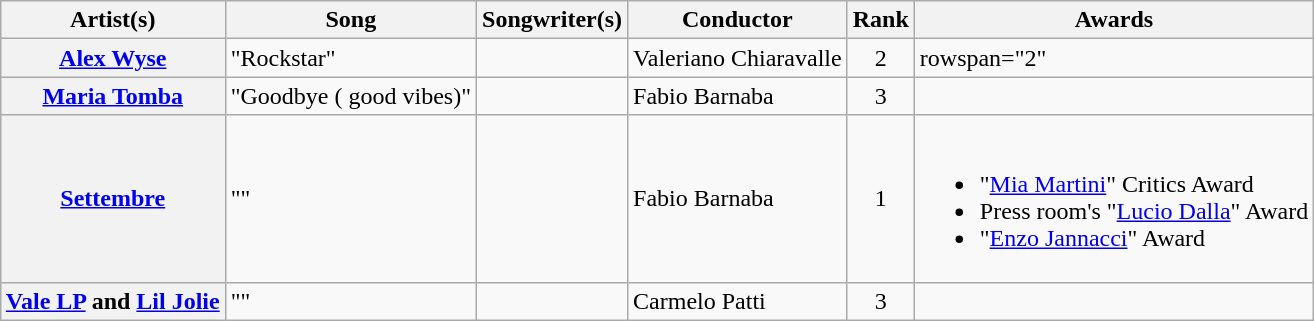<table class="wikitable sortable plainrowheaders" style="margin: 1em auto 1em auto">
<tr>
<th>Artist(s)</th>
<th>Song</th>
<th>Songwriter(s)</th>
<th>Conductor</th>
<th>Rank</th>
<th>Awards</th>
</tr>
<tr>
<th scope="row"><a href='#'>Alex Wyse</a></th>
<td>"Rockstar"</td>
<td></td>
<td>Valeriano Chiaravalle</td>
<td align="center">2</td>
<td>rowspan="2" </td>
</tr>
<tr>
<th scope="row"><a href='#'>Maria Tomba</a></th>
<td>"Goodbye ( good vibes)"</td>
<td></td>
<td>Fabio Barnaba</td>
<td align="center">3</td>
</tr>
<tr>
<th scope="row"><a href='#'>Settembre</a></th>
<td>""</td>
<td></td>
<td>Fabio Barnaba</td>
<td align="center">1</td>
<td><br><ul><li>"<a href='#'>Mia Martini</a>" Critics Award</li><li>Press room's "<a href='#'>Lucio Dalla</a>" Award</li><li> "<a href='#'>Enzo Jannacci</a>" Award</li></ul></td>
</tr>
<tr>
<th scope="row"><a href='#'>Vale LP</a> and <a href='#'>Lil Jolie</a></th>
<td>""</td>
<td></td>
<td>Carmelo Patti</td>
<td align="center">3</td>
<td></td>
</tr>
</table>
